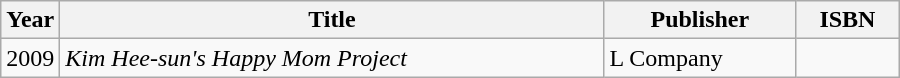<table class="wikitable" style="width:600px">
<tr>
<th width="10">Year</th>
<th>Title</th>
<th>Publisher</th>
<th>ISBN</th>
</tr>
<tr>
<td>2009</td>
<td><em>Kim Hee-sun's Happy Mom Project</em></td>
<td>L Company</td>
<td></td>
</tr>
</table>
